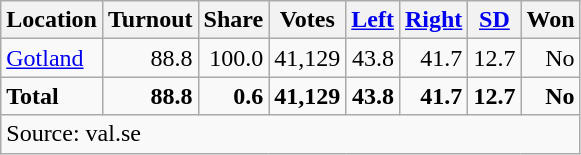<table class="wikitable sortable" style=text-align:right>
<tr>
<th>Location</th>
<th>Turnout</th>
<th>Share</th>
<th>Votes</th>
<th><a href='#'>Left</a></th>
<th><a href='#'>Right</a></th>
<th><a href='#'>SD</a></th>
<th>Won</th>
</tr>
<tr>
<td align=left><a href='#'>Gotland</a></td>
<td>88.8</td>
<td>100.0</td>
<td>41,129</td>
<td>43.8</td>
<td>41.7</td>
<td>12.7</td>
<td>No</td>
</tr>
<tr>
<td align=left><strong>Total</strong></td>
<td><strong>88.8</strong></td>
<td><strong>0.6</strong></td>
<td><strong>41,129</strong></td>
<td><strong>43.8</strong></td>
<td><strong>41.7</strong></td>
<td><strong>12.7</strong></td>
<td><strong>No</strong></td>
</tr>
<tr>
<td align=left colspan=8>Source: val.se</td>
</tr>
</table>
